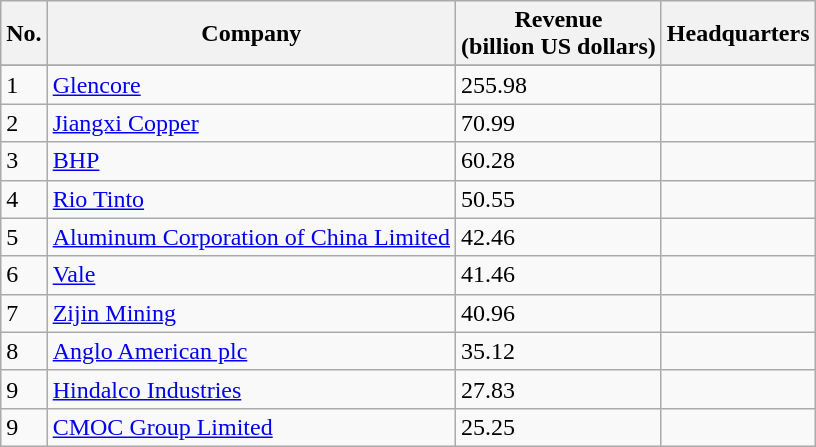<table class="wikitable sortable plainrowheads" ;>
<tr>
<th scope="col">No.</th>
<th scope="col">Company</th>
<th scope="col">Revenue <br>(billion US dollars)</th>
<th scope="col">Headquarters</th>
</tr>
<tr>
</tr>
<tr>
<td>1</td>
<td><a href='#'>Glencore</a></td>
<td>255.98</td>
<td></td>
</tr>
<tr>
<td>2</td>
<td><a href='#'>Jiangxi Copper</a></td>
<td>70.99</td>
<td></td>
</tr>
<tr>
<td>3</td>
<td><a href='#'>BHP</a></td>
<td>60.28</td>
<td></td>
</tr>
<tr>
<td>4</td>
<td><a href='#'>Rio Tinto</a></td>
<td>50.55</td>
<td></td>
</tr>
<tr>
<td>5</td>
<td><a href='#'>Aluminum Corporation of China Limited</a></td>
<td>42.46</td>
<td></td>
</tr>
<tr>
<td>6</td>
<td><a href='#'>Vale</a></td>
<td>41.46</td>
<td></td>
</tr>
<tr>
<td>7</td>
<td><a href='#'>Zijin Mining</a></td>
<td>40.96</td>
<td></td>
</tr>
<tr>
<td>8</td>
<td><a href='#'>Anglo American plc</a></td>
<td>35.12</td>
<td></td>
</tr>
<tr>
<td>9</td>
<td><a href='#'>Hindalco Industries</a></td>
<td>27.83</td>
<td></td>
</tr>
<tr>
<td>9</td>
<td><a href='#'>CMOC Group Limited</a></td>
<td>25.25</td>
<td></td>
</tr>
</table>
